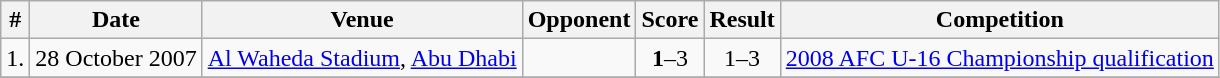<table class="wikitable">
<tr>
<th>#</th>
<th>Date</th>
<th>Venue</th>
<th>Opponent</th>
<th>Score</th>
<th>Result</th>
<th>Competition</th>
</tr>
<tr>
<td>1.</td>
<td>28 October 2007</td>
<td><a href='#'>Al Waheda Stadium</a>, <a href='#'>Abu Dhabi</a></td>
<td></td>
<td style="text-align:center;"><strong>1</strong>–3</td>
<td style="text-align:center;">1–3</td>
<td><a href='#'>2008 AFC U-16 Championship qualification</a></td>
</tr>
<tr>
</tr>
</table>
